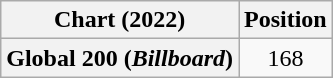<table class="wikitable plainrowheaders" style="text-align:center">
<tr>
<th scope="col">Chart (2022)</th>
<th scope="col">Position</th>
</tr>
<tr>
<th scope="row">Global 200 (<em>Billboard</em>)</th>
<td>168</td>
</tr>
</table>
